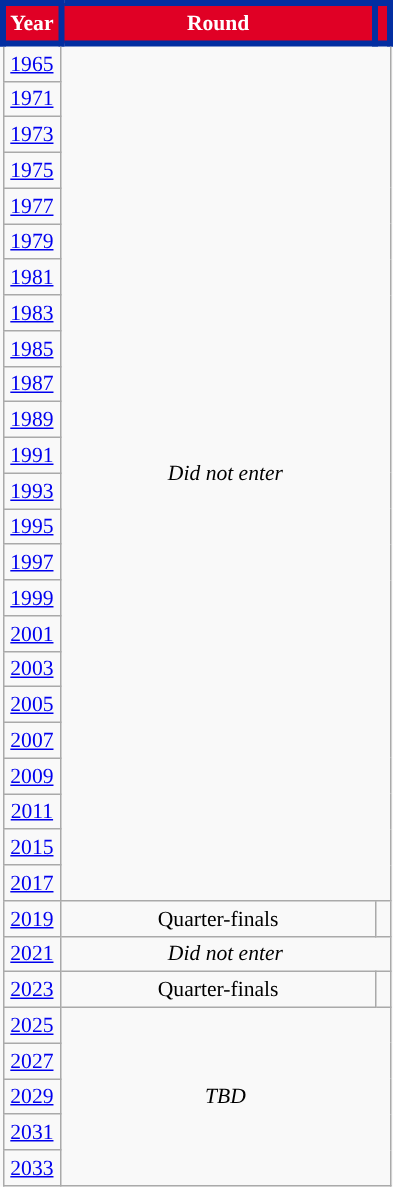<table class="wikitable" style="text-align: center; font-size:90%">
<tr style="color:white;">
<th style="background:#e00025; border: 4px solid #032ea1;">Year</th>
<th style="background:#e00025; border: 4px solid #032ea1; width:200px">Round</th>
<th style="background:#e00025; border: 4px solid #032ea1;"></th>
</tr>
<tr>
<td><a href='#'>1965</a></td>
<td colspan="2" rowspan="24"><em>Did not enter</em></td>
</tr>
<tr>
<td><a href='#'>1971</a></td>
</tr>
<tr>
<td><a href='#'>1973</a></td>
</tr>
<tr>
<td><a href='#'>1975</a></td>
</tr>
<tr>
<td><a href='#'>1977</a></td>
</tr>
<tr>
<td><a href='#'>1979</a></td>
</tr>
<tr>
<td><a href='#'>1981</a></td>
</tr>
<tr>
<td><a href='#'>1983</a></td>
</tr>
<tr>
<td><a href='#'>1985</a></td>
</tr>
<tr>
<td><a href='#'>1987</a></td>
</tr>
<tr>
<td><a href='#'>1989</a></td>
</tr>
<tr>
<td><a href='#'>1991</a></td>
</tr>
<tr>
<td><a href='#'>1993</a></td>
</tr>
<tr>
<td><a href='#'>1995</a></td>
</tr>
<tr>
<td><a href='#'>1997</a></td>
</tr>
<tr>
<td><a href='#'>1999</a></td>
</tr>
<tr>
<td><a href='#'>2001</a></td>
</tr>
<tr>
<td><a href='#'>2003</a></td>
</tr>
<tr>
<td><a href='#'>2005</a></td>
</tr>
<tr>
<td><a href='#'>2007</a></td>
</tr>
<tr>
<td><a href='#'>2009</a></td>
</tr>
<tr>
<td><a href='#'>2011</a></td>
</tr>
<tr>
<td><a href='#'>2015</a></td>
</tr>
<tr>
<td><a href='#'>2017</a></td>
</tr>
<tr>
<td><a href='#'>2019</a></td>
<td>Quarter-finals</td>
<td></td>
</tr>
<tr>
<td><a href='#'>2021</a></td>
<td colspan="2"><em>Did not enter</em></td>
</tr>
<tr>
<td><a href='#'>2023</a></td>
<td>Quarter-finals</td>
<td></td>
</tr>
<tr>
<td><a href='#'>2025</a></td>
<td colspan="2" rowspan="5"><em>TBD</em></td>
</tr>
<tr>
<td><a href='#'>2027</a></td>
</tr>
<tr>
<td><a href='#'>2029</a></td>
</tr>
<tr>
<td><a href='#'>2031</a></td>
</tr>
<tr>
<td><a href='#'>2033</a></td>
</tr>
</table>
